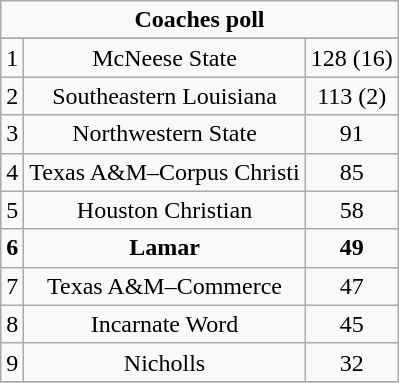<table class="wikitable">
<tr align="center">
<td align="center" Colspan="3"><strong>Coaches poll</strong></td>
</tr>
<tr align="center">
</tr>
<tr align="center">
<td>1</td>
<td>McNeese State</td>
<td>128 (16)</td>
</tr>
<tr align="center">
<td>2</td>
<td>Southeastern Louisiana</td>
<td>113 (2)</td>
</tr>
<tr align="center">
<td>3</td>
<td>Northwestern State</td>
<td>91</td>
</tr>
<tr align="center">
<td>4</td>
<td>Texas A&M–Corpus Christi</td>
<td>85</td>
</tr>
<tr align="center">
<td>5</td>
<td>Houston Christian</td>
<td>58</td>
</tr>
<tr align="center">
<td><strong>6</strong></td>
<td><strong>Lamar</strong></td>
<td><strong>49</strong></td>
</tr>
<tr align="center">
<td>7</td>
<td>Texas A&M–Commerce</td>
<td>47</td>
</tr>
<tr align="center">
<td>8</td>
<td>Incarnate Word</td>
<td>45</td>
</tr>
<tr align="center">
<td>9</td>
<td>Nicholls</td>
<td>32</td>
</tr>
<tr align="center">
</tr>
</table>
